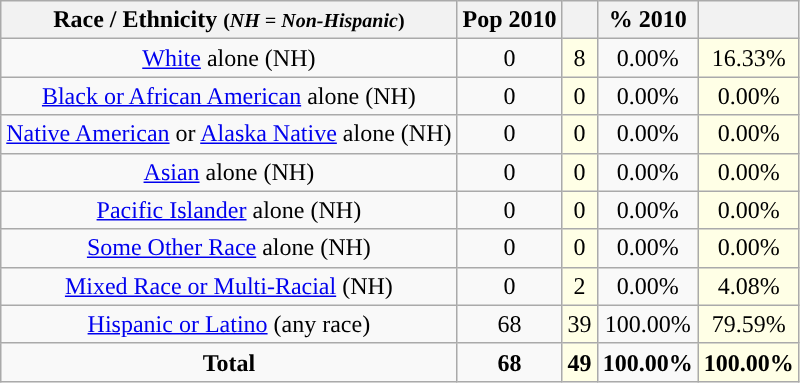<table class="wikitable" style="text-align:center;">
<tr>
<th>Race / Ethnicity <small>(<em>NH = Non-Hispanic</em>)</small></th>
<th>Pop 2010</th>
<th></th>
<th>% 2010</th>
<th></th>
</tr>
<tr>
<td><a href='#'>White</a> alone (NH)</td>
<td>0</td>
<td style='background: #ffffe6;'>8</td>
<td>0.00%</td>
<td style='background: #ffffe6;'>16.33%</td>
</tr>
<tr>
<td><a href='#'>Black or African American</a> alone (NH)</td>
<td>0</td>
<td style='background: #ffffe6;'>0</td>
<td>0.00%</td>
<td style='background: #ffffe6;'>0.00%</td>
</tr>
<tr>
<td><a href='#'>Native American</a> or <a href='#'>Alaska Native</a> alone (NH)</td>
<td>0</td>
<td style='background: #ffffe6;'>0</td>
<td>0.00%</td>
<td style='background: #ffffe6;'>0.00%</td>
</tr>
<tr>
<td><a href='#'>Asian</a> alone (NH)</td>
<td>0</td>
<td style='background: #ffffe6;'>0</td>
<td>0.00%</td>
<td style='background: #ffffe6;'>0.00%</td>
</tr>
<tr>
<td><a href='#'>Pacific Islander</a> alone (NH)</td>
<td>0</td>
<td style='background: #ffffe6;'>0</td>
<td>0.00%</td>
<td style='background: #ffffe6;'>0.00%</td>
</tr>
<tr>
<td><a href='#'>Some Other Race</a> alone (NH)</td>
<td>0</td>
<td style='background: #ffffe6;'>0</td>
<td>0.00%</td>
<td style='background: #ffffe6;'>0.00%</td>
</tr>
<tr>
<td><a href='#'>Mixed Race or Multi-Racial</a> (NH)</td>
<td>0</td>
<td style='background: #ffffe6;'>2</td>
<td>0.00%</td>
<td style='background: #ffffe6;'>4.08%</td>
</tr>
<tr>
<td><a href='#'>Hispanic or Latino</a> (any race)</td>
<td>68</td>
<td style='background: #ffffe6;'>39</td>
<td>100.00%</td>
<td style='background: #ffffe6;'>79.59%</td>
</tr>
<tr>
<td><strong>Total</strong></td>
<td><strong>68</strong></td>
<td style='background: #ffffe6;'><strong>49</strong></td>
<td><strong>100.00%</strong></td>
<td style='background: #ffffe6;'><strong>100.00%</strong></td>
</tr>
</table>
